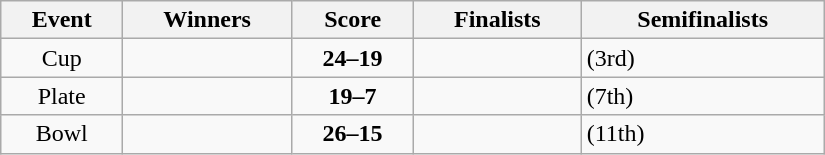<table class="wikitable" width=550 style="text-align: center">
<tr>
<th>Event</th>
<th>Winners</th>
<th>Score</th>
<th>Finalists</th>
<th>Semifinalists</th>
</tr>
<tr>
<td>Cup</td>
<td align=left><strong></strong></td>
<td><strong>24–19</strong></td>
<td align=left></td>
<td align=left> (3rd)<br></td>
</tr>
<tr>
<td>Plate</td>
<td align=left><strong></strong></td>
<td><strong>19–7</strong></td>
<td align=left></td>
<td align=left> (7th)<br></td>
</tr>
<tr>
<td>Bowl</td>
<td align=left><strong></strong></td>
<td><strong>26–15</strong></td>
<td align=left></td>
<td align=left> (11th)<br></td>
</tr>
</table>
